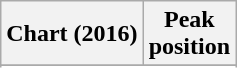<table class="wikitable sortable">
<tr>
<th>Chart (2016)</th>
<th>Peak<br>position</th>
</tr>
<tr>
</tr>
<tr>
</tr>
<tr>
</tr>
<tr>
</tr>
<tr>
</tr>
</table>
